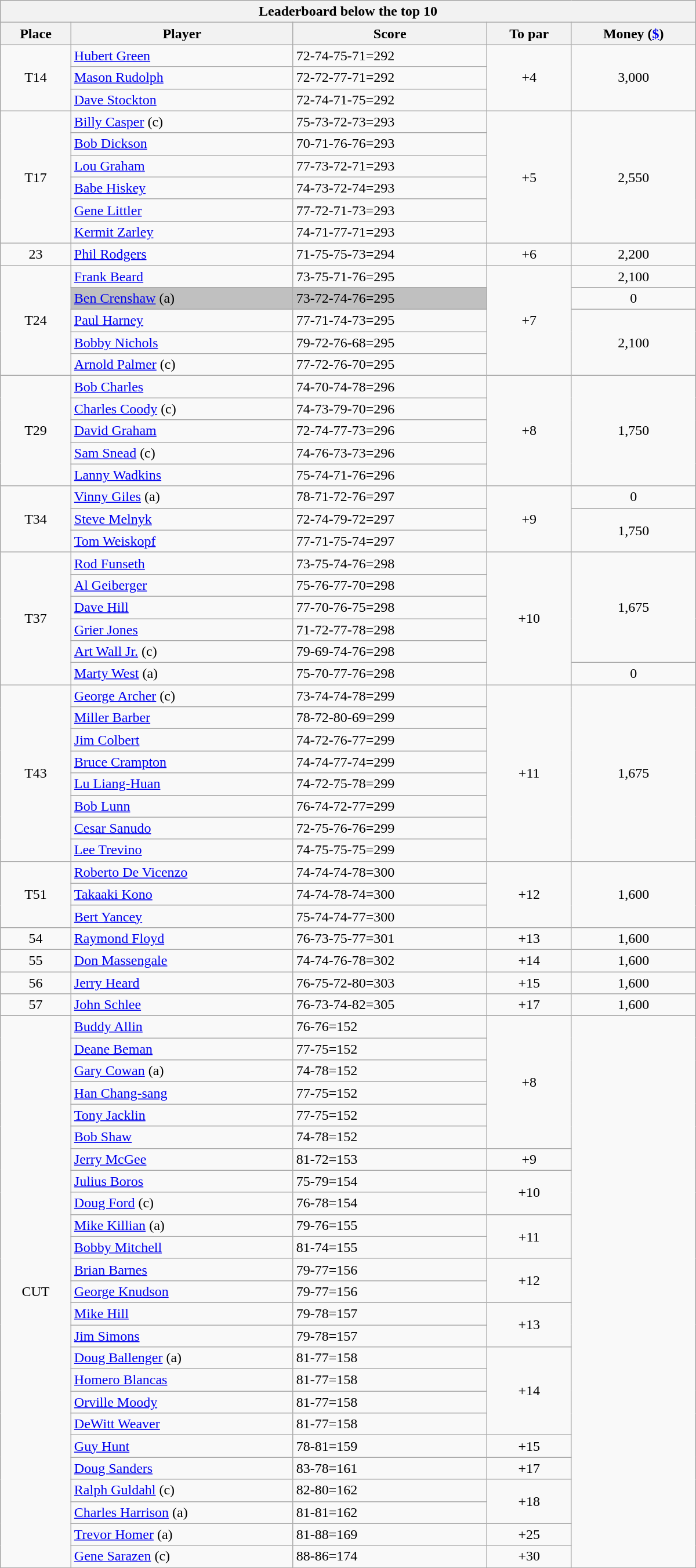<table class="collapsible collapsed wikitable" style="width:50em; margin-top:-1px">
<tr>
<th scope="col" colspan="6">Leaderboard below the top 10</th>
</tr>
<tr>
<th>Place</th>
<th>Player</th>
<th>Score</th>
<th>To par</th>
<th>Money (<a href='#'>$</a>)</th>
</tr>
<tr>
<td rowspan=3 align=center>T14</td>
<td> <a href='#'>Hubert Green</a></td>
<td>72-74-75-71=292</td>
<td rowspan=3 align=center>+4</td>
<td rowspan=3 align=center>3,000</td>
</tr>
<tr>
<td> <a href='#'>Mason Rudolph</a></td>
<td>72-72-77-71=292</td>
</tr>
<tr>
<td> <a href='#'>Dave Stockton</a></td>
<td>72-74-71-75=292</td>
</tr>
<tr>
<td rowspan=6 align=center>T17</td>
<td> <a href='#'>Billy Casper</a> (c)</td>
<td>75-73-72-73=293</td>
<td rowspan=6 align=center>+5</td>
<td rowspan=6 align=center>2,550</td>
</tr>
<tr>
<td> <a href='#'>Bob Dickson</a></td>
<td>70-71-76-76=293</td>
</tr>
<tr>
<td> <a href='#'>Lou Graham</a></td>
<td>77-73-72-71=293</td>
</tr>
<tr>
<td> <a href='#'>Babe Hiskey</a></td>
<td>74-73-72-74=293</td>
</tr>
<tr>
<td> <a href='#'>Gene Littler</a></td>
<td>77-72-71-73=293</td>
</tr>
<tr>
<td> <a href='#'>Kermit Zarley</a></td>
<td>74-71-77-71=293</td>
</tr>
<tr>
<td align=center>23</td>
<td> <a href='#'>Phil Rodgers</a></td>
<td>71-75-75-73=294</td>
<td align=center>+6</td>
<td align=center>2,200</td>
</tr>
<tr>
<td rowspan=5 align=center>T24</td>
<td> <a href='#'>Frank Beard</a></td>
<td>73-75-71-76=295</td>
<td rowspan=5 align=center>+7</td>
<td align=center>2,100</td>
</tr>
<tr>
<td style="background:silver"> <a href='#'>Ben Crenshaw</a> (a)</td>
<td style="background:silver">73-72-74-76=295</td>
<td align=center>0</td>
</tr>
<tr>
<td> <a href='#'>Paul Harney</a></td>
<td>77-71-74-73=295</td>
<td rowspan=3 align=center>2,100</td>
</tr>
<tr>
<td> <a href='#'>Bobby Nichols</a></td>
<td>79-72-76-68=295</td>
</tr>
<tr>
<td> <a href='#'>Arnold Palmer</a> (c)</td>
<td>77-72-76-70=295</td>
</tr>
<tr>
<td rowspan=5 align=center>T29</td>
<td> <a href='#'>Bob Charles</a></td>
<td>74-70-74-78=296</td>
<td rowspan=5 align=center>+8</td>
<td rowspan=5 align=center>1,750</td>
</tr>
<tr>
<td> <a href='#'>Charles Coody</a> (c)</td>
<td>74-73-79-70=296</td>
</tr>
<tr>
<td> <a href='#'>David Graham</a></td>
<td>72-74-77-73=296</td>
</tr>
<tr>
<td> <a href='#'>Sam Snead</a> (c)</td>
<td>74-76-73-73=296</td>
</tr>
<tr>
<td> <a href='#'>Lanny Wadkins</a></td>
<td>75-74-71-76=296</td>
</tr>
<tr>
<td rowspan=3 align=center>T34</td>
<td> <a href='#'>Vinny Giles</a> (a)</td>
<td>78-71-72-76=297</td>
<td rowspan=3 align=center>+9</td>
<td align=center>0</td>
</tr>
<tr>
<td> <a href='#'>Steve Melnyk</a></td>
<td>72-74-79-72=297</td>
<td rowspan=2 align=center>1,750</td>
</tr>
<tr>
<td> <a href='#'>Tom Weiskopf</a></td>
<td>77-71-75-74=297</td>
</tr>
<tr>
<td rowspan=6 align=center>T37</td>
<td> <a href='#'>Rod Funseth</a></td>
<td>73-75-74-76=298</td>
<td rowspan=6 align=center>+10</td>
<td rowspan=5 align=center>1,675</td>
</tr>
<tr>
<td> <a href='#'>Al Geiberger</a></td>
<td>75-76-77-70=298</td>
</tr>
<tr>
<td> <a href='#'>Dave Hill</a></td>
<td>77-70-76-75=298</td>
</tr>
<tr>
<td> <a href='#'>Grier Jones</a></td>
<td>71-72-77-78=298</td>
</tr>
<tr>
<td> <a href='#'>Art Wall Jr.</a> (c)</td>
<td>79-69-74-76=298</td>
</tr>
<tr>
<td> <a href='#'>Marty West</a> (a)</td>
<td>75-70-77-76=298</td>
<td align=center>0</td>
</tr>
<tr>
<td rowspan=8 align=center>T43</td>
<td> <a href='#'>George Archer</a> (c)</td>
<td>73-74-74-78=299</td>
<td rowspan=8 align=center>+11</td>
<td rowspan=8 align=center>1,675</td>
</tr>
<tr>
<td> <a href='#'>Miller Barber</a></td>
<td>78-72-80-69=299</td>
</tr>
<tr>
<td> <a href='#'>Jim Colbert</a></td>
<td>74-72-76-77=299</td>
</tr>
<tr>
<td> <a href='#'>Bruce Crampton</a></td>
<td>74-74-77-74=299</td>
</tr>
<tr>
<td> <a href='#'>Lu Liang-Huan</a></td>
<td>74-72-75-78=299</td>
</tr>
<tr>
<td> <a href='#'>Bob Lunn</a></td>
<td>76-74-72-77=299</td>
</tr>
<tr>
<td> <a href='#'>Cesar Sanudo</a></td>
<td>72-75-76-76=299</td>
</tr>
<tr>
<td> <a href='#'>Lee Trevino</a></td>
<td>74-75-75-75=299</td>
</tr>
<tr>
<td rowspan=3 align=center>T51</td>
<td> <a href='#'>Roberto De Vicenzo</a></td>
<td>74-74-74-78=300</td>
<td rowspan=3 align=center>+12</td>
<td rowspan=3 align=center>1,600</td>
</tr>
<tr>
<td> <a href='#'>Takaaki Kono</a></td>
<td>74-74-78-74=300</td>
</tr>
<tr>
<td> <a href='#'>Bert Yancey</a></td>
<td>75-74-74-77=300</td>
</tr>
<tr>
<td align=center>54</td>
<td> <a href='#'>Raymond Floyd</a></td>
<td>76-73-75-77=301</td>
<td align=center>+13</td>
<td align=center>1,600</td>
</tr>
<tr>
<td align=center>55</td>
<td> <a href='#'>Don Massengale</a></td>
<td>74-74-76-78=302</td>
<td align=center>+14</td>
<td align=center>1,600</td>
</tr>
<tr>
<td align=center>56</td>
<td> <a href='#'>Jerry Heard</a></td>
<td>76-75-72-80=303</td>
<td align=center>+15</td>
<td align=center>1,600</td>
</tr>
<tr>
<td align=center>57</td>
<td> <a href='#'>John Schlee</a></td>
<td>76-73-74-82=305</td>
<td align=center>+17</td>
<td align=center>1,600</td>
</tr>
<tr>
<td rowspan=25 align=center>CUT</td>
<td> <a href='#'>Buddy Allin</a></td>
<td>76-76=152</td>
<td rowspan=6 align=center>+8</td>
<td rowspan=25 align=center></td>
</tr>
<tr>
<td> <a href='#'>Deane Beman</a></td>
<td>77-75=152</td>
</tr>
<tr>
<td> <a href='#'>Gary Cowan</a> (a)</td>
<td>74-78=152</td>
</tr>
<tr>
<td> <a href='#'>Han Chang-sang</a></td>
<td>77-75=152</td>
</tr>
<tr>
<td> <a href='#'>Tony Jacklin</a></td>
<td>77-75=152</td>
</tr>
<tr>
<td> <a href='#'>Bob Shaw</a></td>
<td>74-78=152</td>
</tr>
<tr>
<td> <a href='#'>Jerry McGee</a></td>
<td>81-72=153</td>
<td align=center>+9</td>
</tr>
<tr>
<td> <a href='#'>Julius Boros</a></td>
<td>75-79=154</td>
<td rowspan=2 align=center>+10</td>
</tr>
<tr>
<td> <a href='#'>Doug Ford</a> (c)</td>
<td>76-78=154</td>
</tr>
<tr>
<td> <a href='#'>Mike Killian</a> (a)</td>
<td>79-76=155</td>
<td rowspan=2 align=center>+11</td>
</tr>
<tr>
<td> <a href='#'>Bobby Mitchell</a></td>
<td>81-74=155</td>
</tr>
<tr>
<td> <a href='#'>Brian Barnes</a></td>
<td>79-77=156</td>
<td rowspan=2 align=center>+12</td>
</tr>
<tr>
<td> <a href='#'>George Knudson</a></td>
<td>79-77=156</td>
</tr>
<tr>
<td> <a href='#'>Mike Hill</a></td>
<td>79-78=157</td>
<td rowspan=2 align=center>+13</td>
</tr>
<tr>
<td> <a href='#'>Jim Simons</a></td>
<td>79-78=157</td>
</tr>
<tr>
<td> <a href='#'>Doug Ballenger</a> (a)</td>
<td>81-77=158</td>
<td rowspan=4 align=center>+14</td>
</tr>
<tr>
<td> <a href='#'>Homero Blancas</a></td>
<td>81-77=158</td>
</tr>
<tr>
<td> <a href='#'>Orville Moody</a></td>
<td>81-77=158</td>
</tr>
<tr>
<td> <a href='#'>DeWitt Weaver</a></td>
<td>81-77=158</td>
</tr>
<tr>
<td> <a href='#'>Guy Hunt</a></td>
<td>78-81=159</td>
<td align=center>+15</td>
</tr>
<tr>
<td> <a href='#'>Doug Sanders</a></td>
<td>83-78=161</td>
<td align=center>+17</td>
</tr>
<tr>
<td> <a href='#'>Ralph Guldahl</a> (c)</td>
<td>82-80=162</td>
<td rowspan=2 align=center>+18</td>
</tr>
<tr>
<td> <a href='#'>Charles Harrison</a> (a)</td>
<td>81-81=162</td>
</tr>
<tr>
<td> <a href='#'>Trevor Homer</a> (a)</td>
<td>81-88=169</td>
<td align=center>+25</td>
</tr>
<tr>
<td> <a href='#'>Gene Sarazen</a> (c)</td>
<td>88-86=174</td>
<td align=center>+30</td>
</tr>
</table>
